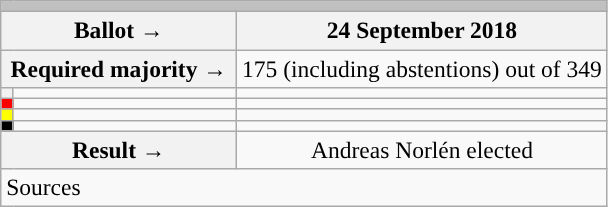<table class="wikitable" style="text-align:center; font-size:98%;">
<tr>
<td colspan="3" align="center" bgcolor="#C0C0C0"></td>
</tr>
<tr>
<th colspan="2" style="width:150px;">Ballot →</th>
<th>24 September 2018</th>
</tr>
<tr>
<th colspan="2">Required majority →</th>
<td>175 (including abstentions) out of 349</td>
</tr>
<tr>
<th style="background:"></th>
<td style="text-align:left;"></td>
<td></td>
</tr>
<tr>
<th style="width:1px; background:red;"></th>
<td style="text-align:left;"></td>
<td></td>
</tr>
<tr>
<th style="background:yellow;"></th>
<td style="text-align:left;"></td>
<td></td>
</tr>
<tr>
<th style="background:black;"></th>
<td style="text-align:left;"></td>
<td></td>
</tr>
<tr>
<th colspan="2">Result →</th>
<td>Andreas Norlén elected </td>
</tr>
<tr>
<td style="text-align:left;" colspan="3">Sources</td>
</tr>
</table>
